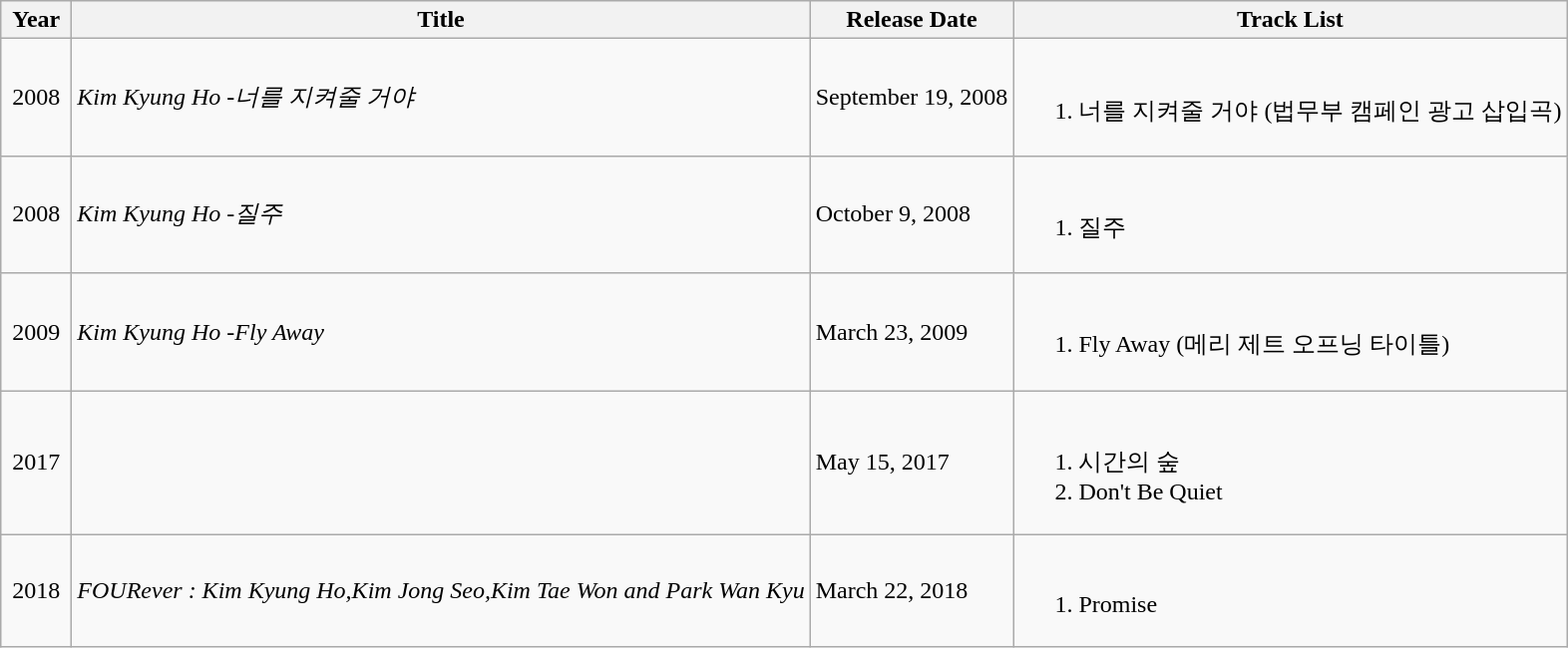<table class="wikitable">
<tr>
<th style="width:40px;">Year</th>
<th>Title</th>
<th>Release Date</th>
<th>Track List</th>
</tr>
<tr>
<td style="text-align:center;">2008</td>
<td><em>Kim Kyung Ho -너를 지켜줄 거야</em></td>
<td>September 19, 2008</td>
<td><br><ol><li>너를 지켜줄 거야 (법무부 캠페인 광고 삽입곡)</li></ol></td>
</tr>
<tr>
<td style="text-align:center;">2008</td>
<td><em>Kim Kyung Ho -질주</em></td>
<td>October 9, 2008</td>
<td><br><ol><li>질주</li></ol></td>
</tr>
<tr>
<td style="text-align:center;">2009</td>
<td><em>Kim Kyung Ho -Fly Away</em></td>
<td>March 23, 2009</td>
<td><br><ol><li>Fly Away (메리 제트 오프닝 타이틀)</li></ol></td>
</tr>
<tr>
<td style="text-align:center;">2017</td>
<td><em></em></td>
<td>May 15, 2017</td>
<td><br><ol><li>시간의 숲</li><li>Don't Be Quiet</li></ol></td>
</tr>
<tr>
<td style="text-align:center;">2018</td>
<td><em>FOURever : Kim Kyung Ho,Kim Jong Seo,Kim Tae Won and Park Wan Kyu</em></td>
<td>March 22, 2018</td>
<td><br><ol><li>Promise</li></ol></td>
</tr>
</table>
